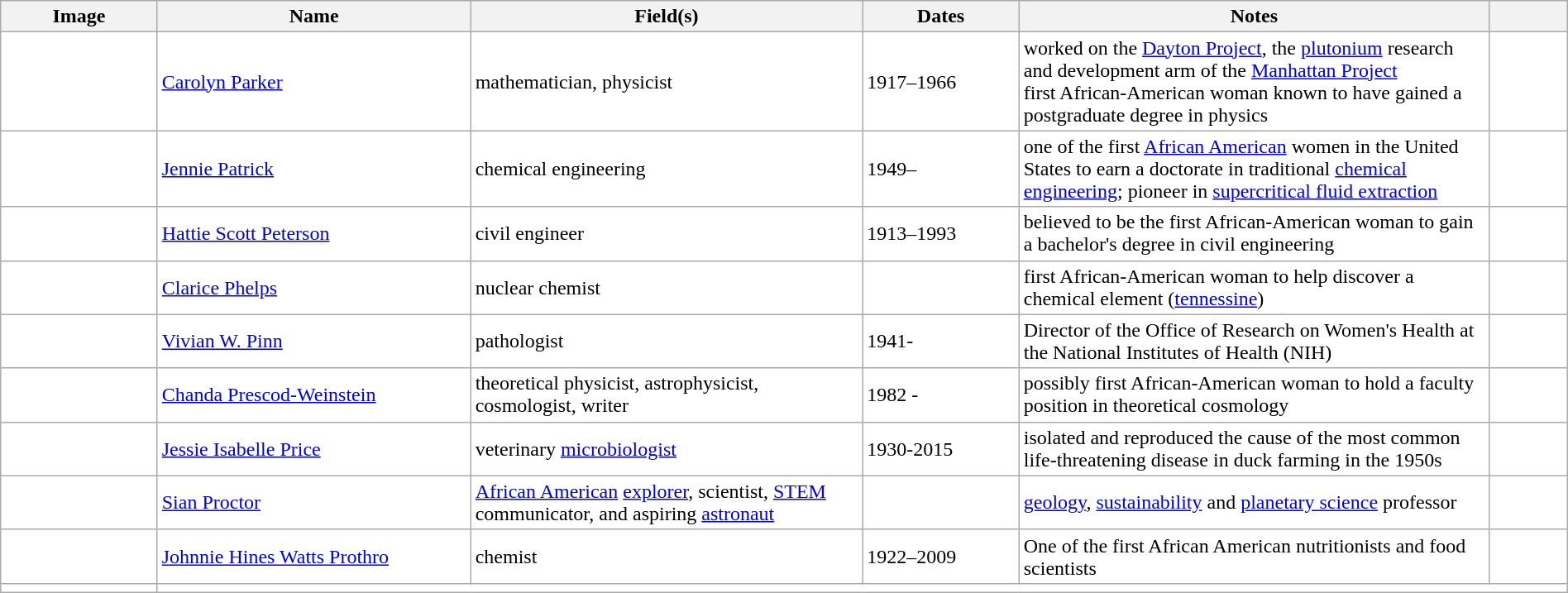<table class="wikitable sortable plainrowheaders" style="width:100%; background:#fff;">
<tr class="unsortable">
<th scope="col" class="unsortable">Image</th>
<th scope="col" style="width:20%;">Name</th>
<th scope="col" style="width:25%;">Field(s)</th>
<th scope="col" style="width:10%;">Dates</th>
<th scope="col" class="unsortable" style="width: 30%">Notes</th>
<th scope="col" class="unsortable" style="width: 5%"></th>
</tr>
<tr>
<td></td>
<td><a href='#'>Carolyn Parker</a></td>
<td>mathematician, physicist</td>
<td>1917–1966</td>
<td>worked on the <a href='#'>Dayton Project</a>, the <a href='#'>plutonium</a> research and development arm of the <a href='#'>Manhattan Project</a><br>first African-American woman known to have gained a postgraduate degree in physics</td>
<td></td>
</tr>
<tr>
<td></td>
<td><a href='#'>Jennie Patrick</a></td>
<td>chemical engineering</td>
<td>1949–</td>
<td>one of the first <a href='#'>African American</a> women in the United States to earn a doctorate in traditional <a href='#'>chemical engineering</a>; pioneer in <a href='#'>supercritical fluid extraction</a></td>
<td></td>
</tr>
<tr>
<td></td>
<td><a href='#'>Hattie Scott Peterson</a></td>
<td>civil engineer</td>
<td>1913–1993</td>
<td>believed to be the first African-American woman to gain a bachelor's degree in civil engineering</td>
<td></td>
</tr>
<tr>
<td></td>
<td><a href='#'>Clarice Phelps</a></td>
<td>nuclear chemist</td>
<td></td>
<td>first African-American woman to help discover a chemical element (<a href='#'>tennessine</a>)</td>
<td></td>
</tr>
<tr>
<td></td>
<td><a href='#'>Vivian W. Pinn</a></td>
<td>pathologist</td>
<td>1941-</td>
<td>Director of the Office of Research on Women's Health at the National Institutes of Health (NIH)</td>
<td></td>
</tr>
<tr>
<td></td>
<td><a href='#'>Chanda Prescod-Weinstein</a></td>
<td>theoretical physicist, astrophysicist, cosmologist, writer</td>
<td>1982 -</td>
<td>possibly first African-American woman to hold a faculty position in theoretical cosmology</td>
<td></td>
</tr>
<tr>
<td></td>
<td><a href='#'>Jessie Isabelle Price</a></td>
<td>veterinary <a href='#'>microbiologist</a></td>
<td>1930-2015</td>
<td>isolated and reproduced the cause of the most common life-threatening disease in duck farming in the 1950s</td>
<td></td>
</tr>
<tr>
<td></td>
<td><a href='#'>Sian Proctor</a></td>
<td><a href='#'>African American</a> <a href='#'>explorer</a>, scientist, <a href='#'>STEM</a> communicator, and aspiring <a href='#'>astronaut</a></td>
<td></td>
<td><a href='#'>geology</a>, <a href='#'>sustainability</a> and <a href='#'>planetary science</a> professor</td>
<td></td>
</tr>
<tr>
<td></td>
<td><a href='#'>Johnnie Hines Watts Prothro</a></td>
<td>chemist</td>
<td>1922–2009</td>
<td>One of the first African American nutritionists and food scientists</td>
<td></td>
</tr>
<tr>
<td></td>
</tr>
</table>
